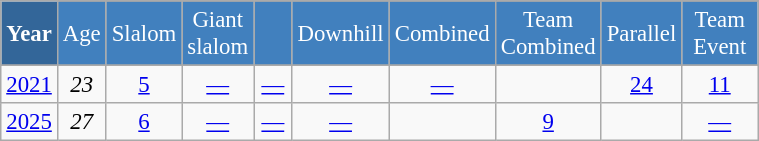<table class="wikitable" style="font-size:95%; text-align:center; border:grey solid 1px; border-collapse:collapse;" width="40%">
<tr style="background-color:#369; color:white;">
<td rowspan="2" colspan="1" width="4%"><strong>Year</strong></td>
</tr>
<tr style="background-color:#4180be; color:white;">
<td width="3%">Age</td>
<td width="5%">Slalom</td>
<td width="5%">Giant<br>slalom</td>
<td width="5%"></td>
<td width="5%">Downhill</td>
<td width="5%">Combined</td>
<td width="5%">Team<br>Combined</td>
<td width="5%">Parallel</td>
<td width="5%">Team<br> Event </td>
</tr>
<tr style="background-color:#8CB2D8; color:white;">
</tr>
<tr>
<td><a href='#'>2021</a></td>
<td><em>23</em></td>
<td><a href='#'>5</a></td>
<td><a href='#'>—</a></td>
<td><a href='#'>—</a></td>
<td><a href='#'>—</a></td>
<td><a href='#'>—</a></td>
<td></td>
<td><a href='#'>24</a></td>
<td><a href='#'>11</a></td>
</tr>
<tr>
<td><a href='#'>2025</a></td>
<td><em>27</em></td>
<td><a href='#'>6</a></td>
<td><a href='#'>—</a></td>
<td><a href='#'>—</a></td>
<td><a href='#'>—</a></td>
<td></td>
<td><a href='#'>9</a></td>
<td></td>
<td><a href='#'>—</a></td>
</tr>
</table>
